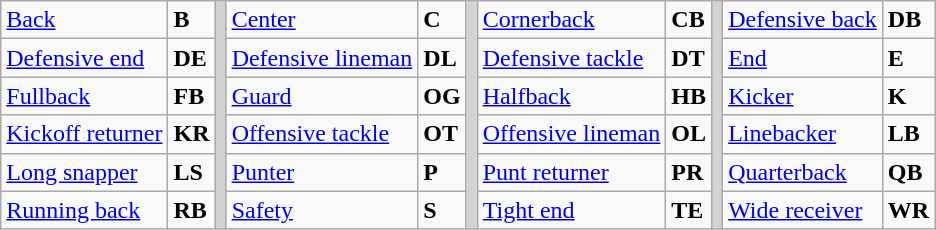<table class="wikitable">
<tr>
<td><a href='#'>Back</a></td>
<td><strong>B</strong></td>
<td rowSpan="6" style="background-color:lightgrey;"></td>
<td><a href='#'>Center</a></td>
<td><strong>C</strong></td>
<td rowSpan="6" style="background-color:lightgrey;"></td>
<td><a href='#'>Cornerback</a></td>
<td><strong>CB</strong></td>
<td rowSpan="6" style="background-color:lightgrey;"></td>
<td><a href='#'>Defensive back</a></td>
<td><strong>DB</strong></td>
</tr>
<tr>
<td><a href='#'>Defensive end</a></td>
<td><strong>DE</strong></td>
<td><a href='#'>Defensive lineman</a></td>
<td><strong>DL</strong></td>
<td><a href='#'>Defensive tackle</a></td>
<td><strong>DT</strong></td>
<td><a href='#'>End</a></td>
<td><strong>E</strong></td>
</tr>
<tr>
<td><a href='#'>Fullback</a></td>
<td><strong>FB</strong></td>
<td><a href='#'>Guard</a></td>
<td><strong>OG</strong></td>
<td><a href='#'>Halfback</a></td>
<td><strong>HB</strong></td>
<td><a href='#'>Kicker</a></td>
<td><strong>K</strong></td>
</tr>
<tr>
<td><a href='#'>Kickoff returner</a></td>
<td><strong>KR</strong></td>
<td><a href='#'>Offensive tackle</a></td>
<td><strong>OT</strong></td>
<td><a href='#'>Offensive lineman</a></td>
<td><strong>OL</strong></td>
<td><a href='#'>Linebacker</a></td>
<td><strong>LB</strong></td>
</tr>
<tr>
<td><a href='#'>Long snapper</a></td>
<td><strong>LS</strong></td>
<td><a href='#'>Punter</a></td>
<td><strong>P</strong></td>
<td><a href='#'>Punt returner</a></td>
<td><strong>PR</strong></td>
<td><a href='#'>Quarterback</a></td>
<td><strong>QB</strong></td>
</tr>
<tr>
<td><a href='#'>Running back</a></td>
<td><strong>RB</strong></td>
<td><a href='#'>Safety</a></td>
<td><strong>S</strong></td>
<td><a href='#'>Tight end</a></td>
<td><strong>TE</strong></td>
<td><a href='#'>Wide receiver</a></td>
<td><strong>WR</strong></td>
</tr>
</table>
